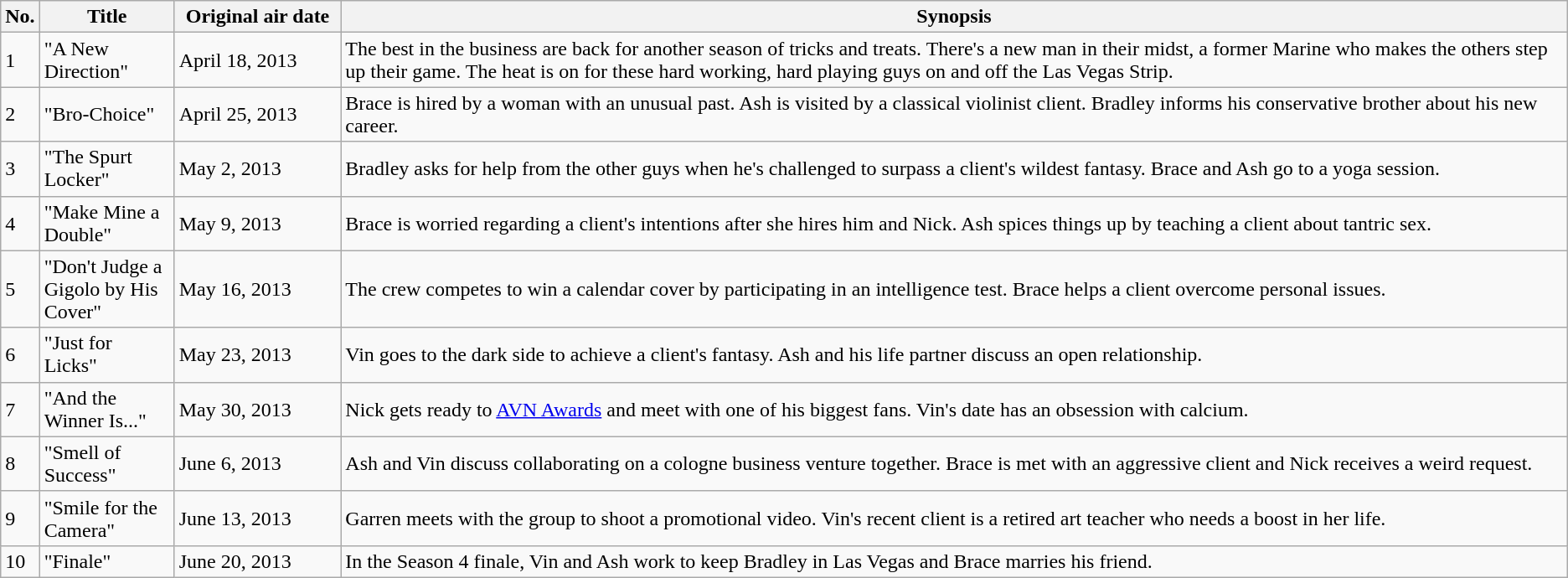<table class="wikitable">
<tr>
<th>No.</th>
<th width=100>Title</th>
<th width=125>Original air date</th>
<th>Synopsis</th>
</tr>
<tr>
<td>1</td>
<td>"A New Direction"</td>
<td>April 18, 2013</td>
<td>The best in the business are back for another season of tricks and treats. There's a new man in their midst, a former Marine who makes the others step up their game. The heat is on for these hard working, hard playing guys on and off the Las Vegas Strip.</td>
</tr>
<tr>
<td>2</td>
<td>"Bro-Choice"</td>
<td>April 25, 2013</td>
<td>Brace is hired by a woman with an unusual past. Ash is visited by a classical violinist client. Bradley informs his conservative brother about his new career.</td>
</tr>
<tr>
<td>3</td>
<td>"The Spurt Locker"</td>
<td>May 2, 2013</td>
<td>Bradley asks for help from the other guys when he's challenged to surpass a client's wildest fantasy. Brace and Ash go to a yoga session.</td>
</tr>
<tr>
<td>4</td>
<td>"Make Mine a Double"</td>
<td>May 9, 2013</td>
<td>Brace is worried regarding a client's intentions after she hires him and Nick. Ash spices things up by teaching a client about tantric sex.</td>
</tr>
<tr>
<td>5</td>
<td>"Don't Judge a Gigolo by His Cover"</td>
<td>May 16, 2013</td>
<td>The crew competes to win a calendar cover by participating in an intelligence test. Brace helps a client overcome personal issues.</td>
</tr>
<tr>
<td>6</td>
<td>"Just for Licks"</td>
<td>May 23, 2013</td>
<td>Vin goes to the dark side to achieve a client's fantasy. Ash and his life partner discuss an open relationship.</td>
</tr>
<tr>
<td>7</td>
<td>"And the Winner Is..."</td>
<td>May 30, 2013</td>
<td>Nick gets ready to <a href='#'>AVN Awards</a> and meet with one of his biggest fans. Vin's date has an obsession with calcium.</td>
</tr>
<tr>
<td>8</td>
<td>"Smell of Success"</td>
<td>June 6, 2013</td>
<td>Ash and Vin discuss collaborating on a cologne business venture together. Brace is met with an aggressive client and Nick receives a weird request.</td>
</tr>
<tr>
<td>9</td>
<td>"Smile for the Camera"</td>
<td>June 13, 2013</td>
<td>Garren meets with the group to shoot a promotional video. Vin's recent client is a retired art teacher who needs a boost in her life.</td>
</tr>
<tr>
<td>10</td>
<td>"Finale"</td>
<td>June 20, 2013</td>
<td>In the Season 4 finale, Vin and Ash work to keep Bradley in Las Vegas and Brace marries his friend.</td>
</tr>
</table>
